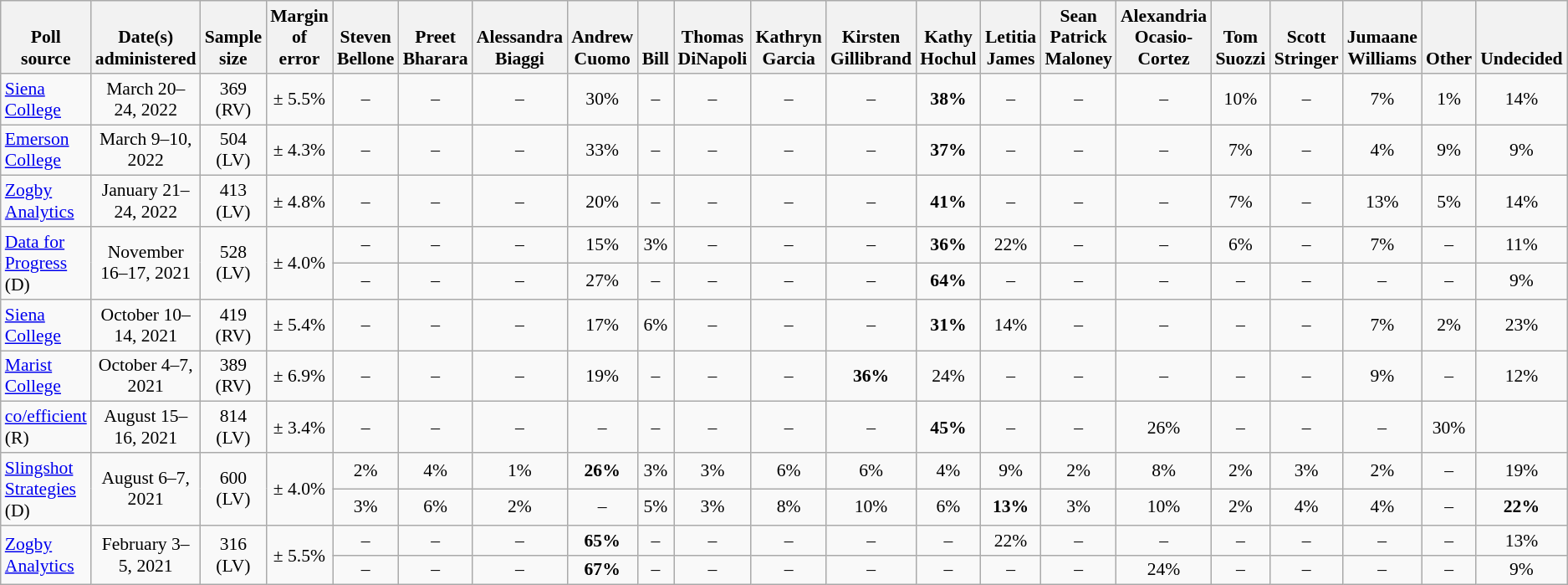<table class="wikitable" style="font-size:90%;text-align:center;">
<tr valign=bottom>
<th>Poll source</th>
<th>Date(s)<br>administered</th>
<th>Sample<br>size</th>
<th>Margin<br>of error</th>
<th style="width:60px;">Steven<br>Bellone</th>
<th style="width:60px;">Preet<br>Bharara</th>
<th style="width:60px;">Alessandra<br>Biaggi</th>
<th style="width:60px;">Andrew<br>Cuomo</th>
<th style="width:60px;">Bill<br></th>
<th style="width:60px;">Thomas<br>DiNapoli</th>
<th style="width:60px;">Kathryn<br>Garcia</th>
<th style="width:60px;">Kirsten<br>Gillibrand</th>
<th style="width:60px;">Kathy<br>Hochul</th>
<th style="width:60px;">Letitia<br>James</th>
<th style="width:60px;">Sean Patrick<br>Maloney</th>
<th style="width:60px;">Alexandria<br>Ocasio-Cortez</th>
<th style="width:60px;">Tom<br>Suozzi</th>
<th style="width:60px;">Scott<br>Stringer</th>
<th style="width:60px;">Jumaane<br>Williams</th>
<th>Other</th>
<th>Undecided</th>
</tr>
<tr>
<td style="text-align:left;"><a href='#'>Siena College</a></td>
<td>March 20–24, 2022</td>
<td>369 (RV)</td>
<td>± 5.5%</td>
<td>–</td>
<td>–</td>
<td>–</td>
<td>30%</td>
<td>–</td>
<td>–</td>
<td>–</td>
<td>–</td>
<td><strong>38%</strong></td>
<td>–</td>
<td>–</td>
<td>–</td>
<td>10%</td>
<td>–</td>
<td>7%</td>
<td>1%</td>
<td>14%</td>
</tr>
<tr>
<td style="text-align:left;"><a href='#'>Emerson College</a></td>
<td>March 9–10, 2022</td>
<td>504 (LV)</td>
<td>± 4.3%</td>
<td>–</td>
<td>–</td>
<td>–</td>
<td>33%</td>
<td>–</td>
<td>–</td>
<td>–</td>
<td>–</td>
<td><strong>37%</strong></td>
<td>–</td>
<td>–</td>
<td>–</td>
<td>7%</td>
<td>–</td>
<td>4%</td>
<td>9%</td>
<td>9%</td>
</tr>
<tr>
<td style="text-align:left;"><a href='#'>Zogby Analytics</a></td>
<td>January 21–24, 2022</td>
<td>413 (LV)</td>
<td>± 4.8%</td>
<td>–</td>
<td>–</td>
<td>–</td>
<td>20%</td>
<td>–</td>
<td>–</td>
<td>–</td>
<td>–</td>
<td><strong>41%</strong></td>
<td>–</td>
<td>–</td>
<td>–</td>
<td>7%</td>
<td>–</td>
<td>13%</td>
<td>5%</td>
<td>14%</td>
</tr>
<tr>
<td style="text-align:left;" rowspan="2"><a href='#'>Data for Progress</a> (D)</td>
<td rowspan="2">November 16–17, 2021</td>
<td rowspan="2">528 (LV)</td>
<td rowspan="2">± 4.0%</td>
<td>–</td>
<td>–</td>
<td>–</td>
<td>15%</td>
<td>3%</td>
<td>–</td>
<td>–</td>
<td>–</td>
<td><strong>36%</strong></td>
<td>22%</td>
<td>–</td>
<td>–</td>
<td>6%</td>
<td>–</td>
<td>7%</td>
<td>–</td>
<td>11%</td>
</tr>
<tr>
<td>–</td>
<td>–</td>
<td>–</td>
<td>27%</td>
<td>–</td>
<td>–</td>
<td>–</td>
<td>–</td>
<td><strong>64%</strong></td>
<td>–</td>
<td>–</td>
<td>–</td>
<td>–</td>
<td>–</td>
<td>–</td>
<td>–</td>
<td>9%</td>
</tr>
<tr>
<td style="text-align:left;"><a href='#'>Siena College</a></td>
<td>October 10–14, 2021</td>
<td>419 (RV)</td>
<td>± 5.4%</td>
<td>–</td>
<td>–</td>
<td>–</td>
<td>17%</td>
<td>6%</td>
<td>–</td>
<td>–</td>
<td>–</td>
<td><strong>31%</strong></td>
<td>14%</td>
<td>–</td>
<td>–</td>
<td>–</td>
<td>–</td>
<td>7%</td>
<td>2%</td>
<td>23%</td>
</tr>
<tr>
<td style="text-align:left;"><a href='#'>Marist College</a></td>
<td>October 4–7, 2021</td>
<td>389 (RV)</td>
<td>± 6.9%</td>
<td>–</td>
<td>–</td>
<td>–</td>
<td>19%</td>
<td>–</td>
<td>–</td>
<td>–</td>
<td><strong>36%</strong></td>
<td>24%</td>
<td>–</td>
<td>–</td>
<td>–</td>
<td>–</td>
<td>–</td>
<td>9%</td>
<td>–</td>
<td>12%</td>
</tr>
<tr>
<td style="text-align:left;"><a href='#'>co/efficient</a> (R)</td>
<td>August 15–16, 2021</td>
<td>814 (LV)</td>
<td>± 3.4%</td>
<td>–</td>
<td>–</td>
<td>–</td>
<td>–</td>
<td>–</td>
<td>–</td>
<td>–</td>
<td>–</td>
<td><strong>45%</strong></td>
<td>–</td>
<td>–</td>
<td>26%</td>
<td>–</td>
<td>–</td>
<td>–</td>
<td>30%</td>
</tr>
<tr>
<td style="text-align:left;" rowspan="2"><a href='#'>Slingshot Strategies</a> (D)</td>
<td rowspan="2">August 6–7, 2021</td>
<td rowspan="2">600 (LV)</td>
<td rowspan="2">± 4.0%</td>
<td>2%</td>
<td>4%</td>
<td>1%</td>
<td><strong>26%</strong></td>
<td>3%</td>
<td>3%</td>
<td>6%</td>
<td>6%</td>
<td>4%</td>
<td>9%</td>
<td>2%</td>
<td>8%</td>
<td>2%</td>
<td>3%</td>
<td>2%</td>
<td>–</td>
<td>19%</td>
</tr>
<tr>
<td>3%</td>
<td>6%</td>
<td>2%</td>
<td>–</td>
<td>5%</td>
<td>3%</td>
<td>8%</td>
<td>10%</td>
<td>6%</td>
<td><strong>13%</strong></td>
<td>3%</td>
<td>10%</td>
<td>2%</td>
<td>4%</td>
<td>4%</td>
<td>–</td>
<td><strong>22%</strong></td>
</tr>
<tr>
<td style="text-align:left;" rowspan="2"><a href='#'>Zogby Analytics</a></td>
<td rowspan="2">February 3–5, 2021</td>
<td rowspan="2">316 (LV)</td>
<td rowspan="2">± 5.5%</td>
<td>–</td>
<td>–</td>
<td>–</td>
<td><strong>65%</strong></td>
<td>–</td>
<td>–</td>
<td>–</td>
<td>–</td>
<td>–</td>
<td>22%</td>
<td>–</td>
<td>–</td>
<td>–</td>
<td>–</td>
<td>–</td>
<td>–</td>
<td>13%</td>
</tr>
<tr>
<td>–</td>
<td>–</td>
<td>–</td>
<td><strong>67%</strong></td>
<td>–</td>
<td>–</td>
<td>–</td>
<td>–</td>
<td>–</td>
<td>–</td>
<td>–</td>
<td>24%</td>
<td>–</td>
<td>–</td>
<td>–</td>
<td>–</td>
<td>9%</td>
</tr>
</table>
